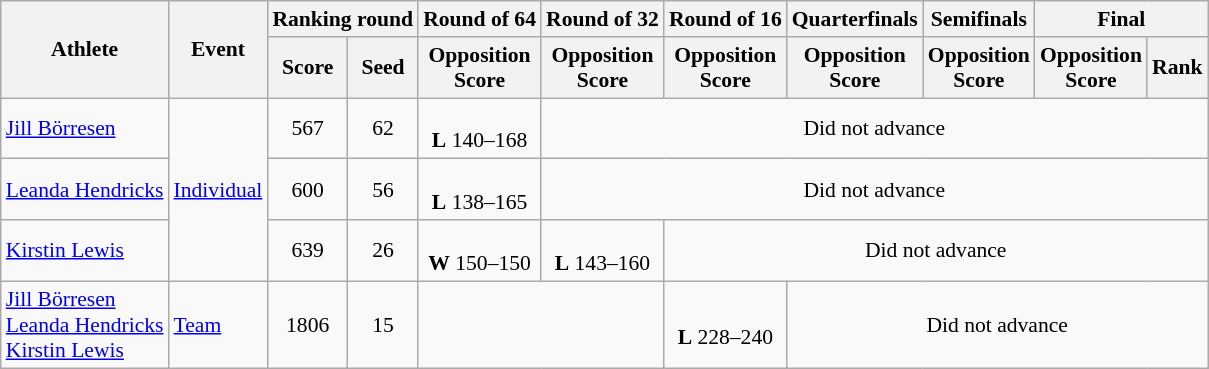<table class="wikitable" style="font-size:90%">
<tr>
<th rowspan="2">Athlete</th>
<th rowspan="2">Event</th>
<th colspan="2">Ranking round</th>
<th>Round of 64</th>
<th>Round of 32</th>
<th>Round of 16</th>
<th>Quarterfinals</th>
<th>Semifinals</th>
<th colspan="2">Final</th>
</tr>
<tr>
<th>Score</th>
<th>Seed</th>
<th>Opposition<br>Score</th>
<th>Opposition<br>Score</th>
<th>Opposition<br>Score</th>
<th>Opposition<br>Score</th>
<th>Opposition<br>Score</th>
<th>Opposition<br>Score</th>
<th>Rank</th>
</tr>
<tr>
<td><a href='#'>Jill Börresen</a></td>
<td align=center rowspan=3><a href='#'>Individual</a></td>
<td align=center>567</td>
<td align=center>62</td>
<td align=center> <br> <strong>L</strong> 140–168</td>
<td align="center" colspan="6">Did not advance</td>
</tr>
<tr>
<td><a href='#'>Leanda Hendricks</a></td>
<td align=center>600</td>
<td align=center>56</td>
<td align=center> <br> <strong>L</strong> 138–165</td>
<td align="center" colspan="6">Did not advance</td>
</tr>
<tr>
<td><a href='#'>Kirstin Lewis</a></td>
<td align=center>639</td>
<td align=center>26</td>
<td align=center> <br> <strong>W</strong> 150–150</td>
<td align=center> <br> <strong>L</strong> 143–160</td>
<td align="center" colspan="5">Did not advance</td>
</tr>
<tr>
<td><a href='#'>Jill Börresen</a><br><a href='#'>Leanda Hendricks</a><br><a href='#'>Kirstin Lewis</a></td>
<td><a href='#'>Team</a></td>
<td align=center>1806</td>
<td align=center>15</td>
<td align=center colspan=2></td>
<td align=center> <br> <strong>L</strong> 228–240</td>
<td align="center" colspan="4">Did not advance</td>
</tr>
</table>
